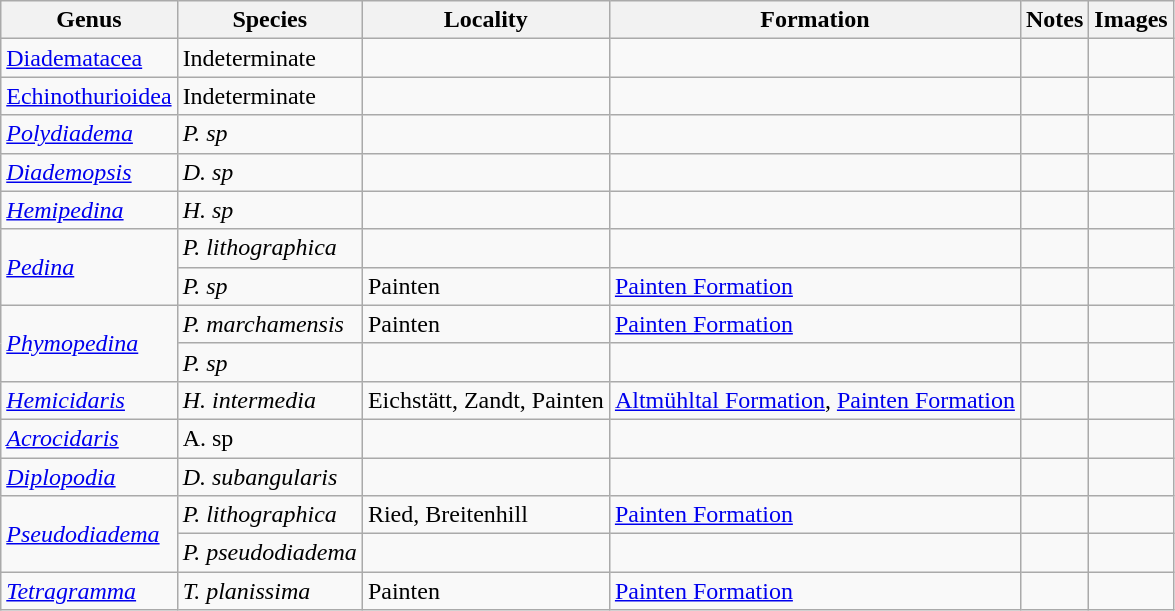<table class="wikitable">
<tr>
<th>Genus</th>
<th>Species</th>
<th>Locality</th>
<th>Formation</th>
<th>Notes</th>
<th>Images</th>
</tr>
<tr>
<td><a href='#'>Diadematacea</a></td>
<td>Indeterminate</td>
<td></td>
<td></td>
<td></td>
<td></td>
</tr>
<tr>
<td><a href='#'>Echinothurioidea</a></td>
<td>Indeterminate</td>
<td></td>
<td></td>
<td></td>
<td></td>
</tr>
<tr>
<td><em><a href='#'>Polydiadema</a></em></td>
<td><em>P. sp</em></td>
<td></td>
<td></td>
<td></td>
<td></td>
</tr>
<tr>
<td><em><a href='#'>Diademopsis</a></em></td>
<td><em>D. sp</em></td>
<td></td>
<td></td>
<td></td>
<td></td>
</tr>
<tr>
<td><em><a href='#'>Hemipedina</a></em></td>
<td><em>H. sp</em></td>
<td></td>
<td></td>
<td></td>
<td></td>
</tr>
<tr>
<td rowspan="2"><em><a href='#'>Pedina</a></em></td>
<td><em>P. lithographica</em></td>
<td></td>
<td></td>
<td></td>
<td></td>
</tr>
<tr>
<td><em>P. sp</em></td>
<td>Painten</td>
<td><a href='#'>Painten Formation</a></td>
<td></td>
<td></td>
</tr>
<tr>
<td rowspan="2"><em><a href='#'>Phymopedina</a></em></td>
<td><em>P. marchamensis</em></td>
<td>Painten</td>
<td><a href='#'>Painten Formation</a></td>
<td></td>
<td></td>
</tr>
<tr>
<td><em>P. sp</em></td>
<td></td>
<td></td>
<td></td>
<td></td>
</tr>
<tr>
<td><em><a href='#'>Hemicidaris</a></em></td>
<td><em>H. intermedia</em></td>
<td>Eichstätt, Zandt, Painten</td>
<td><a href='#'>Altmühltal Formation</a>, <a href='#'>Painten Formation</a></td>
<td></td>
<td></td>
</tr>
<tr>
<td><em><a href='#'>Acrocidaris</a></em></td>
<td>A. sp</td>
<td></td>
<td></td>
<td></td>
<td></td>
</tr>
<tr>
<td><em><a href='#'>Diplopodia</a></em></td>
<td><em>D. subangularis</em></td>
<td></td>
<td></td>
<td></td>
<td></td>
</tr>
<tr>
<td rowspan="2"><em><a href='#'>Pseudodiadema</a></em></td>
<td><em>P. lithographica</em></td>
<td>Ried, Breitenhill</td>
<td><a href='#'>Painten Formation</a></td>
<td></td>
<td></td>
</tr>
<tr>
<td><em>P. pseudodiadema</em></td>
<td></td>
<td></td>
<td></td>
<td></td>
</tr>
<tr>
<td><em><a href='#'>Tetragramma</a></em></td>
<td><em>T. planissima</em></td>
<td>Painten</td>
<td><a href='#'>Painten Formation</a></td>
<td></td>
<td></td>
</tr>
</table>
